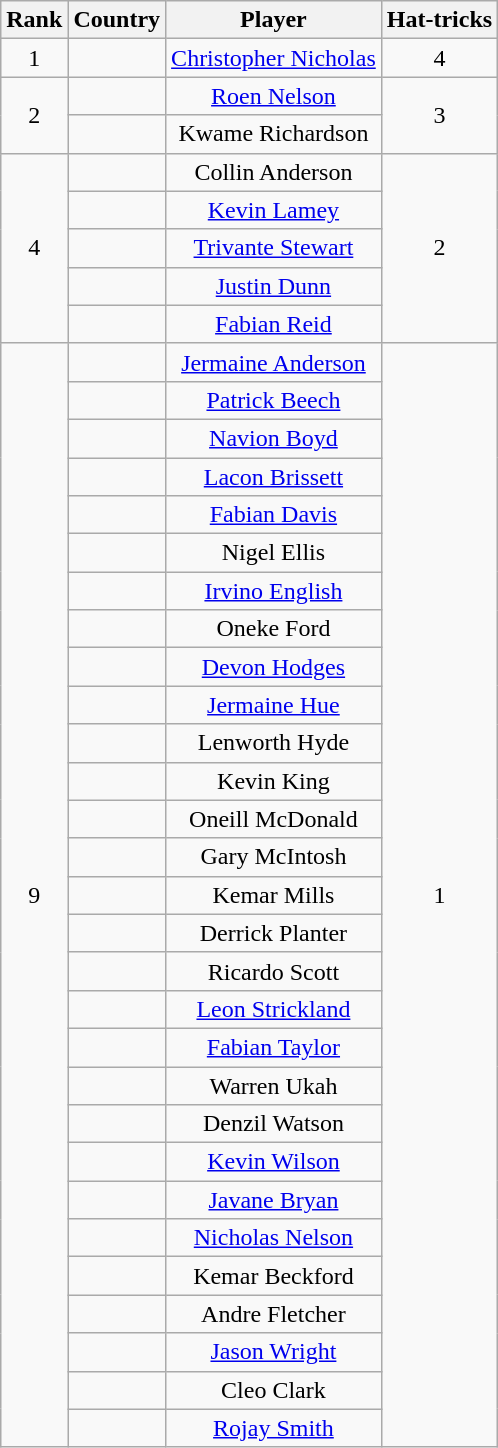<table class="wikitable mw-collapsible" style="text-align:center;">
<tr>
<th>Rank</th>
<th>Country</th>
<th>Player</th>
<th>Hat-tricks</th>
</tr>
<tr>
<td>1</td>
<td></td>
<td><a href='#'>Christopher Nicholas</a></td>
<td>4</td>
</tr>
<tr>
<td rowspan="2">2</td>
<td></td>
<td><a href='#'>Roen Nelson</a></td>
<td rowspan="2">3</td>
</tr>
<tr>
<td></td>
<td>Kwame Richardson</td>
</tr>
<tr>
<td rowspan="5">4</td>
<td></td>
<td>Collin Anderson</td>
<td rowspan="5">2</td>
</tr>
<tr>
<td></td>
<td><a href='#'>Kevin Lamey</a></td>
</tr>
<tr>
<td></td>
<td><a href='#'>Trivante Stewart</a></td>
</tr>
<tr>
<td></td>
<td><a href='#'>Justin Dunn</a></td>
</tr>
<tr>
<td></td>
<td><a href='#'>Fabian Reid</a></td>
</tr>
<tr>
<td rowspan="29">9</td>
<td></td>
<td><a href='#'>Jermaine Anderson</a></td>
<td rowspan="29">1</td>
</tr>
<tr>
<td></td>
<td><a href='#'>Patrick Beech</a></td>
</tr>
<tr>
<td></td>
<td><a href='#'>Navion Boyd</a></td>
</tr>
<tr>
<td></td>
<td><a href='#'>Lacon Brissett</a></td>
</tr>
<tr>
<td></td>
<td><a href='#'>Fabian Davis</a></td>
</tr>
<tr>
<td></td>
<td>Nigel Ellis</td>
</tr>
<tr>
<td></td>
<td><a href='#'>Irvino English</a></td>
</tr>
<tr>
<td></td>
<td>Oneke Ford</td>
</tr>
<tr>
<td></td>
<td><a href='#'>Devon Hodges</a></td>
</tr>
<tr>
<td></td>
<td><a href='#'>Jermaine Hue</a></td>
</tr>
<tr>
<td></td>
<td>Lenworth Hyde</td>
</tr>
<tr>
<td></td>
<td>Kevin King</td>
</tr>
<tr>
<td></td>
<td>Oneill McDonald</td>
</tr>
<tr>
<td></td>
<td>Gary McIntosh</td>
</tr>
<tr>
<td></td>
<td>Kemar Mills</td>
</tr>
<tr>
<td></td>
<td>Derrick Planter</td>
</tr>
<tr>
<td></td>
<td>Ricardo Scott</td>
</tr>
<tr>
<td></td>
<td><a href='#'>Leon Strickland</a></td>
</tr>
<tr>
<td></td>
<td><a href='#'>Fabian Taylor</a></td>
</tr>
<tr>
<td></td>
<td>Warren Ukah</td>
</tr>
<tr>
<td></td>
<td>Denzil Watson</td>
</tr>
<tr>
<td></td>
<td><a href='#'>Kevin Wilson</a></td>
</tr>
<tr>
<td></td>
<td><a href='#'>Javane Bryan</a></td>
</tr>
<tr>
<td></td>
<td><a href='#'>Nicholas Nelson</a></td>
</tr>
<tr>
<td></td>
<td>Kemar Beckford</td>
</tr>
<tr>
<td></td>
<td>Andre Fletcher</td>
</tr>
<tr>
<td></td>
<td><a href='#'>Jason Wright</a></td>
</tr>
<tr>
<td></td>
<td>Cleo Clark</td>
</tr>
<tr>
<td></td>
<td><a href='#'>Rojay Smith</a></td>
</tr>
</table>
